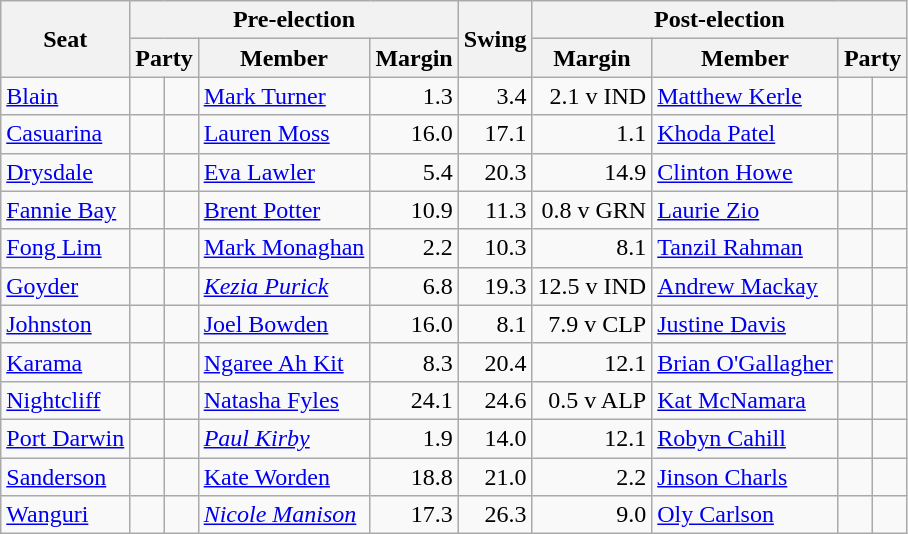<table class="wikitable">
<tr style="text-align:center">
<th rowspan="2">Seat</th>
<th colspan="4">Pre-election</th>
<th rowspan="2">Swing</th>
<th colspan="4">Post-election</th>
</tr>
<tr style="text-align:center">
<th colspan="2">Party</th>
<th>Member</th>
<th>Margin</th>
<th>Margin</th>
<th>Member</th>
<th colspan="2">Party</th>
</tr>
<tr>
<td><a href='#'>Blain</a></td>
<td></td>
<td></td>
<td><a href='#'>Mark Turner</a></td>
<td style="text-align:right;">1.3</td>
<td style="text-align:right;">3.4</td>
<td style="text-align:right;">2.1 v IND</td>
<td><a href='#'>Matthew Kerle</a></td>
<td></td>
<td></td>
</tr>
<tr>
<td><a href='#'>Casuarina</a></td>
<td></td>
<td></td>
<td><a href='#'>Lauren Moss</a></td>
<td style="text-align:right;">16.0</td>
<td style="text-align:right;">17.1</td>
<td style="text-align:right;">1.1</td>
<td><a href='#'>Khoda Patel</a></td>
<td></td>
<td></td>
</tr>
<tr>
<td><a href='#'>Drysdale</a></td>
<td></td>
<td></td>
<td><a href='#'>Eva Lawler</a></td>
<td style="text-align:right;">5.4</td>
<td style="text-align:right;">20.3</td>
<td style="text-align:right;">14.9</td>
<td><a href='#'>Clinton Howe</a></td>
<td></td>
<td></td>
</tr>
<tr>
<td><a href='#'>Fannie Bay</a></td>
<td></td>
<td></td>
<td><a href='#'>Brent Potter</a></td>
<td style="text-align:right;">10.9</td>
<td style="text-align:right;">11.3</td>
<td style="text-align:right;">0.8 v GRN</td>
<td><a href='#'>Laurie Zio</a></td>
<td></td>
<td></td>
</tr>
<tr>
<td><a href='#'>Fong Lim</a></td>
<td></td>
<td></td>
<td><a href='#'>Mark Monaghan</a></td>
<td style="text-align:right;">2.2</td>
<td style="text-align:right;">10.3</td>
<td style="text-align:right;">8.1</td>
<td><a href='#'>Tanzil Rahman</a></td>
<td></td>
<td></td>
</tr>
<tr>
<td><a href='#'>Goyder</a></td>
<td></td>
<td></td>
<td><em><a href='#'>Kezia Purick</a></em></td>
<td style="text-align:right;">6.8</td>
<td style="text-align:right;">19.3</td>
<td style="text-align:right;">12.5 v IND</td>
<td><a href='#'>Andrew Mackay</a></td>
<td></td>
<td></td>
</tr>
<tr>
<td><a href='#'>Johnston</a></td>
<td></td>
<td></td>
<td><a href='#'>Joel Bowden</a></td>
<td style="text-align:right;">16.0</td>
<td style="text-align:right;">8.1</td>
<td style="text-align:right;">7.9 v CLP</td>
<td><a href='#'>Justine Davis</a></td>
<td></td>
<td></td>
</tr>
<tr>
<td><a href='#'>Karama</a></td>
<td></td>
<td></td>
<td><a href='#'>Ngaree Ah Kit</a></td>
<td style="text-align:right;">8.3</td>
<td style="text-align:right;">20.4</td>
<td style="text-align:right;">12.1</td>
<td><a href='#'>Brian O'Gallagher</a></td>
<td></td>
<td></td>
</tr>
<tr>
<td><a href='#'>Nightcliff</a></td>
<td></td>
<td></td>
<td><a href='#'>Natasha Fyles</a></td>
<td style="text-align:right;">24.1</td>
<td style="text-align:right;">24.6</td>
<td style="text-align:right;">0.5 v ALP</td>
<td><a href='#'>Kat McNamara</a></td>
<td></td>
<td></td>
</tr>
<tr>
<td><a href='#'>Port Darwin</a></td>
<td></td>
<td></td>
<td><em><a href='#'>Paul Kirby</a></em></td>
<td style="text-align:right;">1.9</td>
<td style="text-align:right;">14.0</td>
<td style="text-align:right;">12.1</td>
<td><a href='#'>Robyn Cahill</a></td>
<td></td>
<td></td>
</tr>
<tr>
<td><a href='#'>Sanderson</a></td>
<td></td>
<td></td>
<td><a href='#'>Kate Worden</a></td>
<td style="text-align:right;">18.8</td>
<td style="text-align:right;">21.0</td>
<td style="text-align:right;">2.2</td>
<td><a href='#'>Jinson Charls</a></td>
<td></td>
<td></td>
</tr>
<tr>
<td><a href='#'>Wanguri</a></td>
<td></td>
<td></td>
<td><em><a href='#'>Nicole Manison</a></em></td>
<td style="text-align:right;">17.3</td>
<td style="text-align:right;">26.3</td>
<td style="text-align:right;">9.0</td>
<td><a href='#'>Oly Carlson</a></td>
<td></td>
<td></td>
</tr>
</table>
